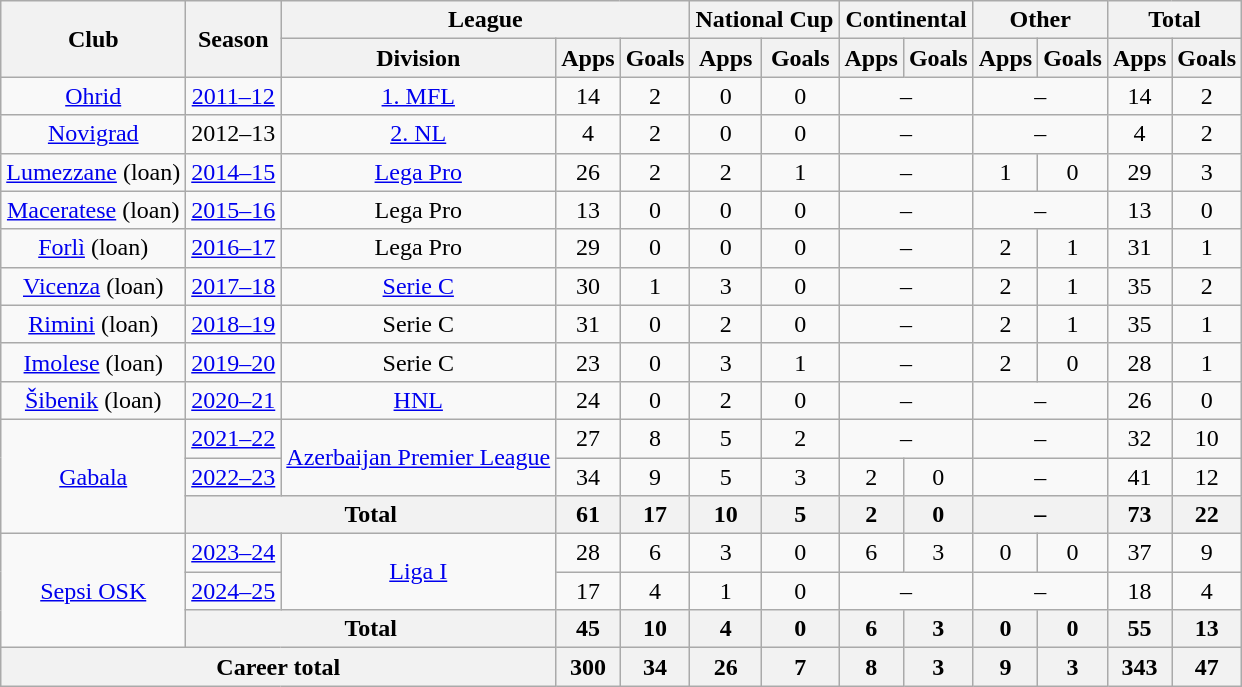<table class="wikitable" style="text-align: center;">
<tr>
<th rowspan="2">Club</th>
<th rowspan="2">Season</th>
<th colspan="3">League</th>
<th colspan="2">National Cup</th>
<th colspan="2">Continental</th>
<th colspan="2">Other</th>
<th colspan="2">Total</th>
</tr>
<tr>
<th>Division</th>
<th>Apps</th>
<th>Goals</th>
<th>Apps</th>
<th>Goals</th>
<th>Apps</th>
<th>Goals</th>
<th>Apps</th>
<th>Goals</th>
<th>Apps</th>
<th>Goals</th>
</tr>
<tr>
<td><a href='#'>Ohrid</a></td>
<td><a href='#'>2011–12</a></td>
<td><a href='#'>1. MFL</a></td>
<td>14</td>
<td>2</td>
<td>0</td>
<td>0</td>
<td colspan="2">–</td>
<td colspan="2">–</td>
<td>14</td>
<td>2</td>
</tr>
<tr>
<td><a href='#'>Novigrad</a></td>
<td>2012–13</td>
<td><a href='#'>2. NL</a></td>
<td>4</td>
<td>2</td>
<td>0</td>
<td>0</td>
<td colspan="2">–</td>
<td colspan="2">–</td>
<td>4</td>
<td>2</td>
</tr>
<tr>
<td><a href='#'>Lumezzane</a> (loan)</td>
<td><a href='#'>2014–15</a></td>
<td><a href='#'>Lega Pro</a></td>
<td>26</td>
<td>2</td>
<td>2</td>
<td>1</td>
<td colspan="2">–</td>
<td>1</td>
<td>0</td>
<td>29</td>
<td>3</td>
</tr>
<tr>
<td><a href='#'>Maceratese</a> (loan)</td>
<td><a href='#'>2015–16</a></td>
<td>Lega Pro</td>
<td>13</td>
<td>0</td>
<td>0</td>
<td>0</td>
<td colspan="2">–</td>
<td colspan="2">–</td>
<td>13</td>
<td>0</td>
</tr>
<tr>
<td><a href='#'>Forlì</a> (loan)</td>
<td><a href='#'>2016–17</a></td>
<td>Lega Pro</td>
<td>29</td>
<td>0</td>
<td>0</td>
<td>0</td>
<td colspan="2">–</td>
<td>2</td>
<td>1</td>
<td>31</td>
<td>1</td>
</tr>
<tr>
<td><a href='#'>Vicenza</a> (loan)</td>
<td><a href='#'>2017–18</a></td>
<td><a href='#'>Serie C</a></td>
<td>30</td>
<td>1</td>
<td>3</td>
<td>0</td>
<td colspan="2">–</td>
<td>2</td>
<td>1</td>
<td>35</td>
<td>2</td>
</tr>
<tr>
<td><a href='#'>Rimini</a> (loan)</td>
<td><a href='#'>2018–19</a></td>
<td>Serie C</td>
<td>31</td>
<td>0</td>
<td>2</td>
<td>0</td>
<td colspan="2">–</td>
<td>2</td>
<td>1</td>
<td>35</td>
<td>1</td>
</tr>
<tr>
<td><a href='#'>Imolese</a> (loan)</td>
<td><a href='#'>2019–20</a></td>
<td>Serie C</td>
<td>23</td>
<td>0</td>
<td>3</td>
<td>1</td>
<td colspan="2">–</td>
<td>2</td>
<td>0</td>
<td>28</td>
<td>1</td>
</tr>
<tr>
<td><a href='#'>Šibenik</a> (loan)</td>
<td><a href='#'>2020–21</a></td>
<td><a href='#'>HNL</a></td>
<td>24</td>
<td>0</td>
<td>2</td>
<td>0</td>
<td colspan="2">–</td>
<td colspan="2">–</td>
<td>26</td>
<td>0</td>
</tr>
<tr>
<td rowspan="3"><a href='#'>Gabala</a></td>
<td><a href='#'>2021–22</a></td>
<td rowspan="2"><a href='#'>Azerbaijan Premier League</a></td>
<td>27</td>
<td>8</td>
<td>5</td>
<td>2</td>
<td colspan="2">–</td>
<td colspan="2">–</td>
<td>32</td>
<td>10</td>
</tr>
<tr>
<td><a href='#'>2022–23</a></td>
<td>34</td>
<td>9</td>
<td>5</td>
<td>3</td>
<td>2</td>
<td>0</td>
<td colspan="2">–</td>
<td>41</td>
<td>12</td>
</tr>
<tr>
<th colspan="2">Total</th>
<th>61</th>
<th>17</th>
<th>10</th>
<th>5</th>
<th>2</th>
<th>0</th>
<th colspan="2">–</th>
<th>73</th>
<th>22</th>
</tr>
<tr>
<td rowspan="3"><a href='#'>Sepsi OSK</a></td>
<td><a href='#'>2023–24</a></td>
<td rowspan="2"><a href='#'>Liga I</a></td>
<td>28</td>
<td>6</td>
<td>3</td>
<td>0</td>
<td>6</td>
<td>3</td>
<td>0</td>
<td>0</td>
<td>37</td>
<td>9</td>
</tr>
<tr>
<td><a href='#'>2024–25</a></td>
<td>17</td>
<td>4</td>
<td>1</td>
<td>0</td>
<td colspan="2">–</td>
<td colspan="2">–</td>
<td>18</td>
<td>4</td>
</tr>
<tr>
<th colspan="2">Total</th>
<th>45</th>
<th>10</th>
<th>4</th>
<th>0</th>
<th>6</th>
<th>3</th>
<th>0</th>
<th>0</th>
<th>55</th>
<th>13</th>
</tr>
<tr>
<th colspan="3">Career total</th>
<th>300</th>
<th>34</th>
<th>26</th>
<th>7</th>
<th>8</th>
<th>3</th>
<th>9</th>
<th>3</th>
<th>343</th>
<th>47</th>
</tr>
</table>
